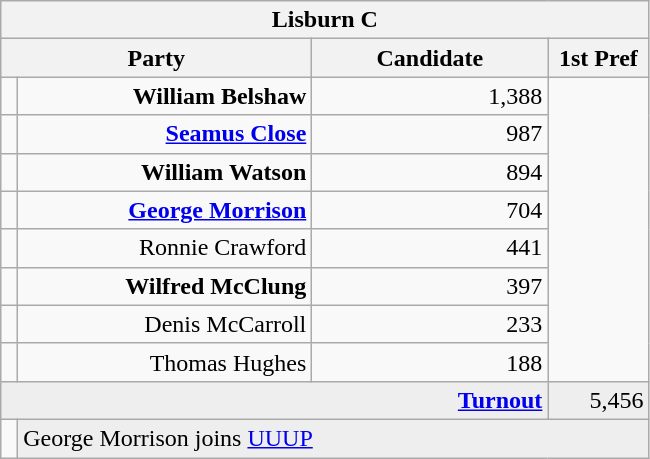<table class="wikitable">
<tr>
<th colspan="4" align="center">Lisburn C</th>
</tr>
<tr>
<th colspan="2" align="center" width=200>Party</th>
<th width=150>Candidate</th>
<th width=60>1st Pref</th>
</tr>
<tr>
<td></td>
<td align="right"><strong>William Belshaw</strong></td>
<td align="right">1,388</td>
</tr>
<tr>
<td></td>
<td align="right"><strong><a href='#'>Seamus Close</a></strong></td>
<td align="right">987</td>
</tr>
<tr>
<td></td>
<td align="right"><strong>William Watson</strong></td>
<td align="right">894</td>
</tr>
<tr>
<td></td>
<td align="right"><strong><a href='#'>George Morrison</a></strong></td>
<td align="right">704</td>
</tr>
<tr>
<td></td>
<td align="right">Ronnie Crawford</td>
<td align="right">441</td>
</tr>
<tr>
<td></td>
<td align="right"><strong>Wilfred McClung</strong></td>
<td align="right">397</td>
</tr>
<tr>
<td></td>
<td align="right">Denis McCarroll</td>
<td align="right">233</td>
</tr>
<tr>
<td></td>
<td align="right">Thomas Hughes</td>
<td align="right">188</td>
</tr>
<tr bgcolor="EEEEEE">
<td colspan=3 align="right"><strong><a href='#'>Turnout</a></strong></td>
<td align="right">5,456</td>
</tr>
<tr>
<td bgcolor=></td>
<td colspan=3 bgcolor="EEEEEE">George Morrison joins <a href='#'>UUUP</a></td>
</tr>
</table>
